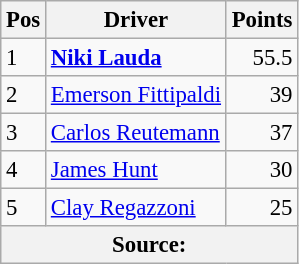<table class="wikitable" style="font-size: 95%;">
<tr>
<th>Pos</th>
<th>Driver</th>
<th>Points</th>
</tr>
<tr>
<td>1</td>
<td> <strong><a href='#'>Niki Lauda</a></strong></td>
<td align="right">55.5</td>
</tr>
<tr>
<td>2</td>
<td> <a href='#'>Emerson Fittipaldi</a></td>
<td align="right">39</td>
</tr>
<tr>
<td>3</td>
<td> <a href='#'>Carlos Reutemann</a></td>
<td align="right">37</td>
</tr>
<tr>
<td>4</td>
<td> <a href='#'>James Hunt</a></td>
<td align="right">30</td>
</tr>
<tr>
<td>5</td>
<td> <a href='#'>Clay Regazzoni</a></td>
<td align="right">25</td>
</tr>
<tr>
<th colspan=4>Source: </th>
</tr>
</table>
